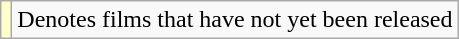<table class="wikitable">
<tr>
<td style="background:#FFFFCC;"></td>
<td>Denotes films that have not yet been released</td>
</tr>
</table>
